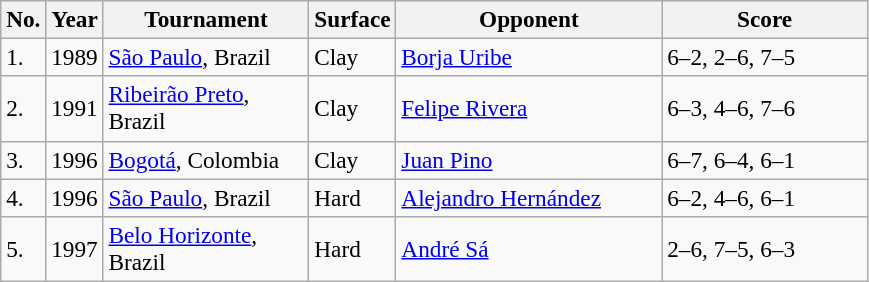<table class="sortable wikitable" style=font-size:97%>
<tr>
<th style="width:20px" class="unsortable">No.</th>
<th style="width:30px">Year</th>
<th style="width:130px">Tournament</th>
<th style="width:50px">Surface</th>
<th style="width:170px">Opponent</th>
<th style="width:130px" class="unsortable">Score</th>
</tr>
<tr>
<td>1.</td>
<td>1989</td>
<td><a href='#'>São Paulo</a>, Brazil</td>
<td>Clay</td>
<td> <a href='#'>Borja Uribe</a></td>
<td>6–2, 2–6, 7–5</td>
</tr>
<tr>
<td>2.</td>
<td>1991</td>
<td><a href='#'>Ribeirão Preto</a>, Brazil</td>
<td>Clay</td>
<td> <a href='#'>Felipe Rivera</a></td>
<td>6–3, 4–6, 7–6</td>
</tr>
<tr>
<td>3.</td>
<td>1996</td>
<td><a href='#'>Bogotá</a>, Colombia</td>
<td>Clay</td>
<td> <a href='#'>Juan Pino</a></td>
<td>6–7, 6–4, 6–1</td>
</tr>
<tr>
<td>4.</td>
<td>1996</td>
<td><a href='#'>São Paulo</a>, Brazil</td>
<td>Hard</td>
<td> <a href='#'>Alejandro Hernández</a></td>
<td>6–2, 4–6, 6–1</td>
</tr>
<tr>
<td>5.</td>
<td>1997</td>
<td><a href='#'>Belo Horizonte</a>, Brazil</td>
<td>Hard</td>
<td> <a href='#'>André Sá</a></td>
<td>2–6, 7–5, 6–3</td>
</tr>
</table>
